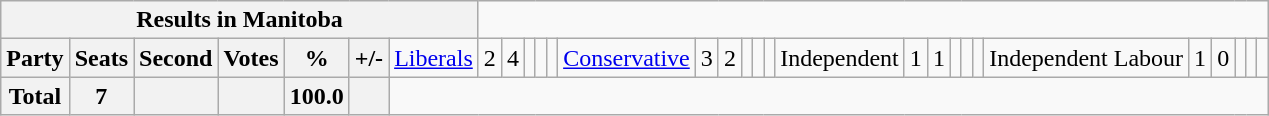<table class="wikitable">
<tr>
<th colspan=8>Results in Manitoba</th>
</tr>
<tr>
<th colspan=2>Party</th>
<th>Seats</th>
<th>Second</th>
<th>Votes</th>
<th>%</th>
<th>+/-<br></th>
<td><a href='#'>Liberals</a></td>
<td align="right">2</td>
<td align="right">4</td>
<td align="right"></td>
<td align="right"></td>
<td align="right"><br></td>
<td><a href='#'>Conservative</a></td>
<td align="right">3</td>
<td align="right">2</td>
<td align="right"></td>
<td align="right"></td>
<td align="right"><br></td>
<td>Independent</td>
<td align="right">1</td>
<td align="right">1</td>
<td align="right"></td>
<td align="right"></td>
<td align="right"><br></td>
<td>Independent Labour</td>
<td align="right">1</td>
<td align="right">0</td>
<td align="right"></td>
<td align="right"></td>
<td align="right"></td>
</tr>
<tr>
<th colspan="2">Total</th>
<th>7</th>
<th colspan="1"></th>
<th></th>
<th>100.0</th>
<th></th>
</tr>
</table>
